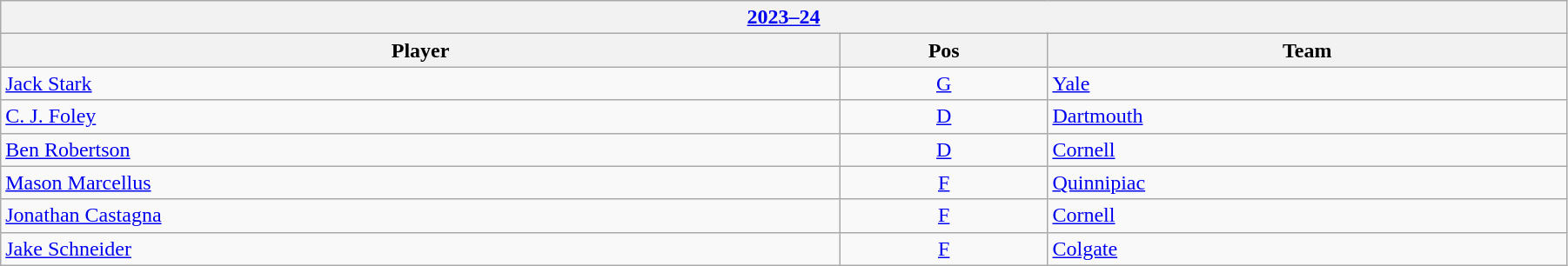<table class="wikitable" width=95%>
<tr>
<th colspan=3><a href='#'>2023–24</a></th>
</tr>
<tr>
<th>Player</th>
<th>Pos</th>
<th>Team</th>
</tr>
<tr>
<td><a href='#'>Jack Stark</a></td>
<td align=center><a href='#'>G</a></td>
<td><a href='#'>Yale</a></td>
</tr>
<tr>
<td><a href='#'>C. J. Foley</a></td>
<td align=center><a href='#'>D</a></td>
<td><a href='#'>Dartmouth</a></td>
</tr>
<tr>
<td><a href='#'>Ben Robertson</a></td>
<td align=center><a href='#'>D</a></td>
<td><a href='#'>Cornell</a></td>
</tr>
<tr>
<td><a href='#'>Mason Marcellus</a></td>
<td align=center><a href='#'>F</a></td>
<td><a href='#'>Quinnipiac</a></td>
</tr>
<tr>
<td><a href='#'>Jonathan Castagna</a></td>
<td align=center><a href='#'>F</a></td>
<td><a href='#'>Cornell</a></td>
</tr>
<tr>
<td><a href='#'>Jake Schneider</a></td>
<td align=center><a href='#'>F</a></td>
<td><a href='#'>Colgate</a></td>
</tr>
</table>
